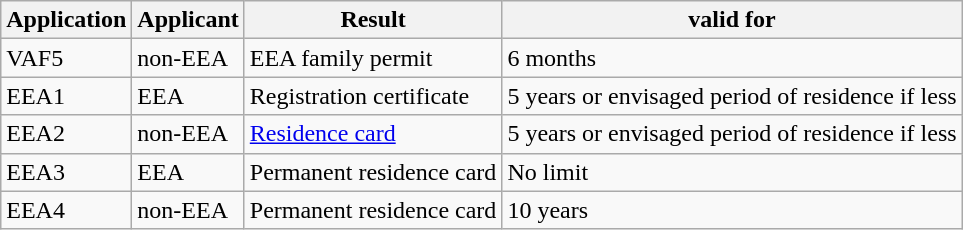<table class="wikitable">
<tr>
<th>Application</th>
<th>Applicant</th>
<th>Result</th>
<th>valid for</th>
</tr>
<tr>
<td>VAF5</td>
<td>non-EEA</td>
<td>EEA family permit</td>
<td>6 months</td>
</tr>
<tr>
<td>EEA1</td>
<td>EEA</td>
<td>Registration certificate</td>
<td>5 years or envisaged period of residence if less</td>
</tr>
<tr>
<td>EEA2</td>
<td>non-EEA</td>
<td><a href='#'>Residence card</a></td>
<td>5 years or envisaged period of residence if less</td>
</tr>
<tr>
<td>EEA3</td>
<td>EEA</td>
<td>Permanent residence card</td>
<td>No limit</td>
</tr>
<tr>
<td>EEA4</td>
<td>non-EEA</td>
<td>Permanent residence card</td>
<td>10 years</td>
</tr>
</table>
